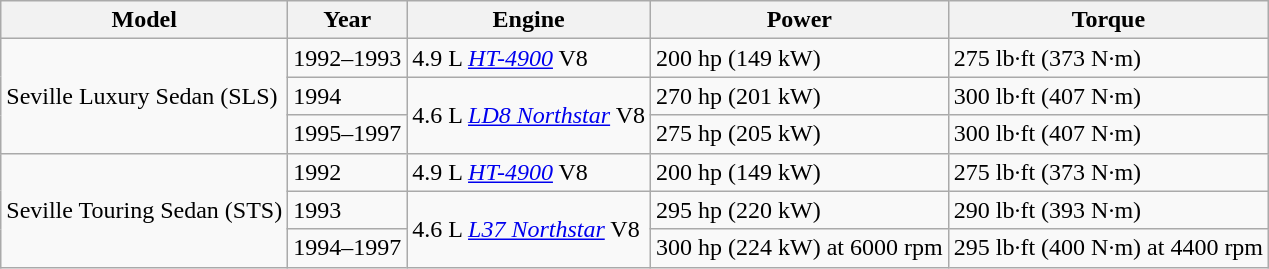<table class=wikitable>
<tr>
<th>Model</th>
<th>Year</th>
<th>Engine</th>
<th>Power</th>
<th>Torque</th>
</tr>
<tr>
<td rowspan=3>Seville Luxury Sedan (SLS)</td>
<td>1992–1993</td>
<td>4.9 L <em><a href='#'>HT-4900</a></em> V8</td>
<td>200 hp (149 kW)</td>
<td>275 lb·ft (373 N·m)</td>
</tr>
<tr>
<td>1994</td>
<td rowspan=2>4.6 L <em><a href='#'>LD8 Northstar</a></em> V8</td>
<td>270 hp (201 kW)</td>
<td>300 lb·ft (407 N·m)</td>
</tr>
<tr>
<td>1995–1997</td>
<td>275 hp (205 kW)</td>
<td>300 lb·ft (407 N·m)</td>
</tr>
<tr>
<td rowspan=3>Seville Touring Sedan (STS)</td>
<td>1992</td>
<td>4.9 L <em><a href='#'>HT-4900</a></em> V8</td>
<td>200 hp (149 kW)</td>
<td>275 lb·ft (373 N·m)</td>
</tr>
<tr>
<td>1993</td>
<td rowspan=2>4.6 L <em><a href='#'>L37 Northstar</a></em> V8</td>
<td>295 hp (220 kW)</td>
<td>290 lb·ft (393 N·m)</td>
</tr>
<tr>
<td>1994–1997</td>
<td>300 hp (224 kW) at 6000 rpm</td>
<td>295 lb·ft (400 N·m) at 4400 rpm</td>
</tr>
</table>
